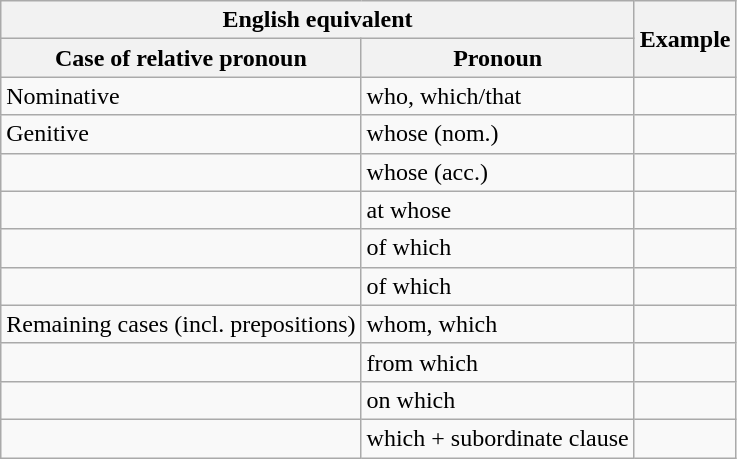<table class="wikitable">
<tr>
<th colspan="2">English equivalent</th>
<th rowspan="2">Example</th>
</tr>
<tr>
<th>Case of relative pronoun</th>
<th>Pronoun</th>
</tr>
<tr>
<td>Nominative</td>
<td>who, which/that</td>
<td></td>
</tr>
<tr>
<td>Genitive</td>
<td>whose (nom.)</td>
<td></td>
</tr>
<tr>
<td></td>
<td>whose (acc.)</td>
<td></td>
</tr>
<tr>
<td></td>
<td>at whose</td>
<td></td>
</tr>
<tr>
<td></td>
<td>of which</td>
<td></td>
</tr>
<tr>
<td></td>
<td>of which</td>
<td></td>
</tr>
<tr>
<td>Remaining cases (incl. prepositions)</td>
<td>whom, which</td>
<td></td>
</tr>
<tr>
<td></td>
<td>from which</td>
<td></td>
</tr>
<tr>
<td></td>
<td>on which</td>
<td></td>
</tr>
<tr>
<td></td>
<td>which + subordinate clause</td>
<td></td>
</tr>
</table>
